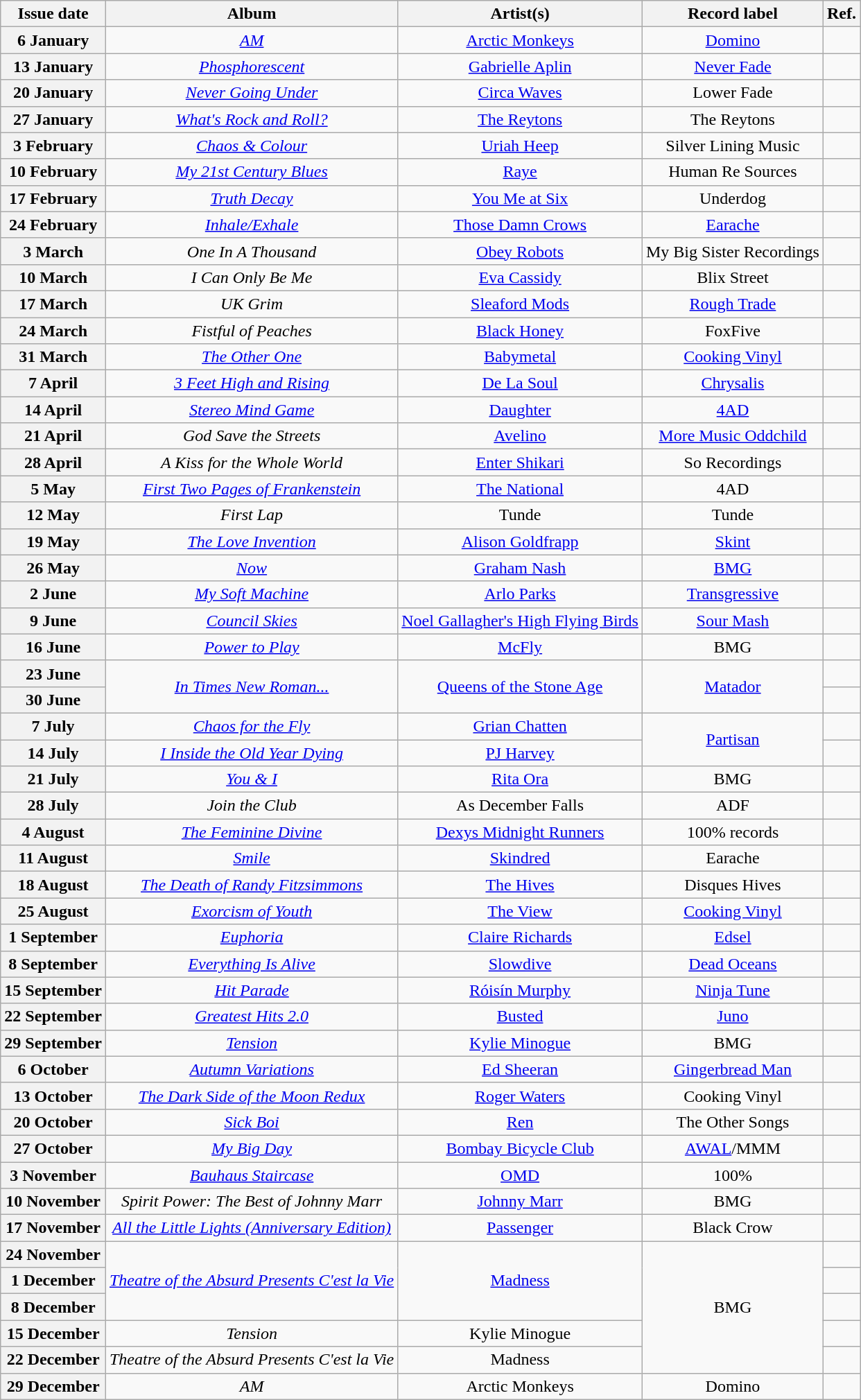<table class="wikitable plainrowheaders">
<tr>
<th scope=col>Issue date</th>
<th scope=col>Album</th>
<th scope=col>Artist(s)</th>
<th scope=col>Record label</th>
<th scope=col>Ref.</th>
</tr>
<tr>
<th scope=row>6 January</th>
<td align=center><em><a href='#'>AM</a></em></td>
<td align=center><a href='#'>Arctic Monkeys</a></td>
<td align=center><a href='#'>Domino</a></td>
<td align=center"></td>
</tr>
<tr>
<th scope=row>13 January</th>
<td align=center><em><a href='#'>Phosphorescent</a></em></td>
<td align=center><a href='#'>Gabrielle Aplin</a></td>
<td align=center><a href='#'>Never Fade</a></td>
<td align=center"></td>
</tr>
<tr>
<th scope=row>20 January</th>
<td align=center><em><a href='#'>Never Going Under</a></em></td>
<td align=center><a href='#'>Circa Waves</a></td>
<td align=center>Lower Fade</td>
<td align=center"></td>
</tr>
<tr>
<th scope=row>27 January </th>
<td align=center><em><a href='#'>What's Rock and Roll?</a></em></td>
<td align=center><a href='#'>The Reytons</a></td>
<td align=center>The Reytons</td>
<td align=center"></td>
</tr>
<tr>
<th scope=row>3 February</th>
<td align=center><em><a href='#'>Chaos & Colour</a></em></td>
<td align=center><a href='#'>Uriah Heep</a></td>
<td align=center>Silver Lining Music</td>
<td align=center"></td>
</tr>
<tr>
<th scope=row>10 February </th>
<td align=center><em><a href='#'>My 21st Century Blues</a></em></td>
<td align=center><a href='#'>Raye</a></td>
<td align=center>Human Re Sources</td>
<td align=center"></td>
</tr>
<tr>
<th scope=row>17 February</th>
<td align=center><em><a href='#'>Truth Decay</a></em></td>
<td align=center><a href='#'>You Me at Six</a></td>
<td align=center>Underdog</td>
<td align=center"></td>
</tr>
<tr>
<th scope=row>24 February</th>
<td align=center><em><a href='#'>Inhale/Exhale</a></em></td>
<td align=center><a href='#'>Those Damn Crows</a></td>
<td align=center><a href='#'>Earache</a></td>
<td align=center"></td>
</tr>
<tr>
<th scope=row>3 March</th>
<td align=center><em>One In A Thousand</em></td>
<td align=center><a href='#'>Obey Robots</a></td>
<td align=center>My Big Sister Recordings</td>
<td align=center"></td>
</tr>
<tr>
<th scope=row>10 March</th>
<td align=center><em>I Can Only Be Me</em></td>
<td align=center><a href='#'>Eva Cassidy</a></td>
<td align=center>Blix Street</td>
<td align=center"></td>
</tr>
<tr>
<th scope=row>17 March</th>
<td align=center><em>UK Grim</em></td>
<td align=center><a href='#'>Sleaford Mods</a></td>
<td align=center><a href='#'>Rough Trade</a></td>
<td align=center"></td>
</tr>
<tr>
<th scope=row>24 March</th>
<td align=center><em>Fistful of Peaches</em></td>
<td align=center><a href='#'>Black Honey</a></td>
<td align=center>FoxFive</td>
<td align=center"></td>
</tr>
<tr>
<th scope=row>31 March</th>
<td align=center><em><a href='#'>The Other One</a></em></td>
<td align=center><a href='#'>Babymetal</a></td>
<td align=center><a href='#'>Cooking Vinyl</a></td>
<td align=center"></td>
</tr>
<tr>
<th scope=row>7 April</th>
<td align=center><em><a href='#'>3 Feet High and Rising</a></em></td>
<td align=center><a href='#'>De La Soul</a></td>
<td align=center><a href='#'>Chrysalis</a></td>
<td align=center"></td>
</tr>
<tr>
<th scope=row>14 April</th>
<td align=center><em><a href='#'>Stereo Mind Game</a></em></td>
<td align=center><a href='#'>Daughter</a></td>
<td align=center><a href='#'>4AD</a></td>
<td align=center"></td>
</tr>
<tr>
<th scope=row>21 April</th>
<td align=center><em>God Save the Streets</em></td>
<td align=center><a href='#'>Avelino</a></td>
<td align=center><a href='#'>More Music Oddchild</a></td>
<td align=center"></td>
</tr>
<tr>
<th scope=row>28 April </th>
<td align=center><em>A Kiss for the Whole World</em></td>
<td align=center><a href='#'>Enter Shikari</a></td>
<td align=center>So Recordings</td>
<td align=center"></td>
</tr>
<tr>
<th scope=row>5 May</th>
<td align=center><em><a href='#'>First Two Pages of Frankenstein</a></em></td>
<td align=center><a href='#'>The National</a></td>
<td align=center>4AD</td>
<td align=center"></td>
</tr>
<tr>
<th scope=row>12 May</th>
<td align=center><em>First Lap</em></td>
<td align=center>Tunde</td>
<td align=center>Tunde</td>
<td align=center"></td>
</tr>
<tr>
<th scope=row>19 May</th>
<td align=center><em><a href='#'>The Love Invention</a></em></td>
<td align=center><a href='#'>Alison Goldfrapp</a></td>
<td align=center><a href='#'>Skint</a></td>
<td align=center"></td>
</tr>
<tr>
<th scope=row>26 May</th>
<td align=center><em><a href='#'>Now</a></em></td>
<td align=center><a href='#'>Graham Nash</a></td>
<td align=center><a href='#'>BMG</a></td>
<td align=center"></td>
</tr>
<tr>
<th scope=row>2 June</th>
<td align=center><em><a href='#'>My Soft Machine</a></em></td>
<td align=center><a href='#'>Arlo Parks</a></td>
<td align=center><a href='#'>Transgressive</a></td>
<td align=center"></td>
</tr>
<tr>
<th scope=row>9 June</th>
<td align=center><em><a href='#'>Council Skies</a></em></td>
<td align=center><a href='#'>Noel Gallagher's High Flying Birds</a></td>
<td align=center><a href='#'>Sour Mash</a></td>
<td align=center"></td>
</tr>
<tr>
<th scope=row>16 June</th>
<td align=center><em><a href='#'>Power to Play</a></em></td>
<td align=center><a href='#'>McFly</a></td>
<td align=center>BMG</td>
<td align=center"></td>
</tr>
<tr>
<th scope=row>23 June</th>
<td align=center rowspan=2><em><a href='#'>In Times New Roman...</a></em></td>
<td align=center rowspan=2><a href='#'>Queens of the Stone Age</a></td>
<td align=center rowspan=2><a href='#'>Matador</a></td>
<td align=center"></td>
</tr>
<tr>
<th scope=row>30 June</th>
<td align=center"></td>
</tr>
<tr>
<th scope=row>7 July</th>
<td align=center><em><a href='#'>Chaos for the Fly</a></em></td>
<td align=center><a href='#'>Grian Chatten</a></td>
<td align=center rowspan=2><a href='#'>Partisan</a></td>
<td align=center"></td>
</tr>
<tr>
<th scope=row>14 July</th>
<td align=center><em><a href='#'>I Inside the Old Year Dying</a></em></td>
<td align=center><a href='#'>PJ Harvey</a></td>
<td align=center"></td>
</tr>
<tr>
<th scope=row>21 July</th>
<td align=center><em><a href='#'>You & I</a></em></td>
<td align=center><a href='#'>Rita Ora</a></td>
<td align=center>BMG</td>
<td align=center"></td>
</tr>
<tr>
<th scope=row>28 July</th>
<td align=center><em>Join the Club</em></td>
<td align=center>As December Falls</td>
<td align=center>ADF</td>
<td align=center"></td>
</tr>
<tr>
<th scope=row>4 August</th>
<td align=center><em><a href='#'>The Feminine Divine</a></em></td>
<td align=center><a href='#'>Dexys Midnight Runners</a></td>
<td align=center>100% records</td>
<td align=center"></td>
</tr>
<tr>
<th scope=row>11 August</th>
<td align=center><em><a href='#'>Smile</a></em></td>
<td align=center><a href='#'>Skindred</a></td>
<td align=center>Earache</td>
<td align=center"></td>
</tr>
<tr>
<th scope=row>18 August</th>
<td align=center><em><a href='#'>The Death of Randy Fitzsimmons</a></em></td>
<td align=center><a href='#'>The Hives</a></td>
<td align=center>Disques Hives</td>
<td align=center"></td>
</tr>
<tr>
<th scope=row>25 August</th>
<td align=center><em><a href='#'>Exorcism of Youth</a></em></td>
<td align=center><a href='#'>The View</a></td>
<td align=center><a href='#'>Cooking Vinyl</a></td>
<td align=center"></td>
</tr>
<tr>
<th scope=row>1 September</th>
<td align=center><em><a href='#'>Euphoria</a></em></td>
<td align=center><a href='#'>Claire Richards</a></td>
<td align=center><a href='#'>Edsel</a></td>
<td align=center"></td>
</tr>
<tr>
<th scope=row>8 September</th>
<td align=center><em><a href='#'>Everything Is Alive</a></em></td>
<td align=center><a href='#'>Slowdive</a></td>
<td align=center><a href='#'>Dead Oceans</a></td>
<td align=center"></td>
</tr>
<tr>
<th scope=row>15 September</th>
<td align=center><em><a href='#'>Hit Parade</a></em></td>
<td align=center><a href='#'>Róisín Murphy</a></td>
<td align=center><a href='#'>Ninja Tune</a></td>
<td align=center"></td>
</tr>
<tr>
<th scope=row>22 September </th>
<td align=center><em><a href='#'>Greatest Hits 2.0</a></em></td>
<td align=center><a href='#'>Busted</a></td>
<td align=center><a href='#'>Juno</a></td>
<td align=center"></td>
</tr>
<tr>
<th scope=row>29 September </th>
<td align=center><em><a href='#'>Tension</a></em></td>
<td align=center><a href='#'>Kylie Minogue</a></td>
<td align=center>BMG</td>
<td align=center"></td>
</tr>
<tr>
<th scope=row>6 October </th>
<td align=center><em><a href='#'>Autumn Variations</a></em></td>
<td align=center><a href='#'>Ed Sheeran</a></td>
<td align=center><a href='#'>Gingerbread Man</a></td>
<td align=center"></td>
</tr>
<tr>
<th scope=row>13 October</th>
<td align=center><em><a href='#'>The Dark Side of the Moon Redux</a></em></td>
<td align=center><a href='#'>Roger Waters</a></td>
<td align=center>Cooking Vinyl</td>
<td align=center"></td>
</tr>
<tr>
<th scope=row>20 October </th>
<td align=center><em><a href='#'>Sick Boi</a></em></td>
<td align=center><a href='#'>Ren</a></td>
<td align=center>The Other Songs</td>
<td align=center"></td>
</tr>
<tr>
<th scope=row>27 October</th>
<td align=center><em><a href='#'>My Big Day</a></em></td>
<td align=center><a href='#'>Bombay Bicycle Club</a></td>
<td align=center><a href='#'>AWAL</a>/MMM</td>
<td align=center"></td>
</tr>
<tr>
<th scope=row>3 November</th>
<td align=center><em><a href='#'>Bauhaus Staircase</a></em></td>
<td align=center><a href='#'>OMD</a></td>
<td align=center>100%</td>
<td align=center"></td>
</tr>
<tr>
<th scope=row>10 November</th>
<td align=center><em>Spirit Power: The Best of Johnny Marr</em></td>
<td align=center><a href='#'>Johnny Marr</a></td>
<td align=center>BMG</td>
<td align=center"></td>
</tr>
<tr>
<th scope=row>17 November</th>
<td align=center><em><a href='#'>All the Little Lights (Anniversary Edition)</a></em></td>
<td align=center><a href='#'>Passenger</a></td>
<td align=center>Black Crow</td>
<td align=center"></td>
</tr>
<tr>
<th scope=row>24 November </th>
<td align=center rowspan=3><em><a href='#'>Theatre of the Absurd Presents C'est la Vie</a></em></td>
<td align=center rowspan=3><a href='#'>Madness</a></td>
<td align=center rowspan=5>BMG</td>
<td align=center"></td>
</tr>
<tr>
<th scope=row>1 December</th>
<td align=center"></td>
</tr>
<tr>
<th scope=row>8 December</th>
<td align=center"></td>
</tr>
<tr>
<th scope=row>15 December</th>
<td align=center><em>Tension</em></td>
<td align=center>Kylie Minogue</td>
<td align=center"></td>
</tr>
<tr>
<th scope=row>22 December</th>
<td align=center><em>Theatre of the Absurd Presents C'est la Vie</em></td>
<td align=center>Madness</td>
<td align=center"></td>
</tr>
<tr>
<th scope=row>29 December</th>
<td align=center><em>AM</em></td>
<td align=center>Arctic Monkeys</td>
<td align=center>Domino</td>
<td align=center"></td>
</tr>
</table>
